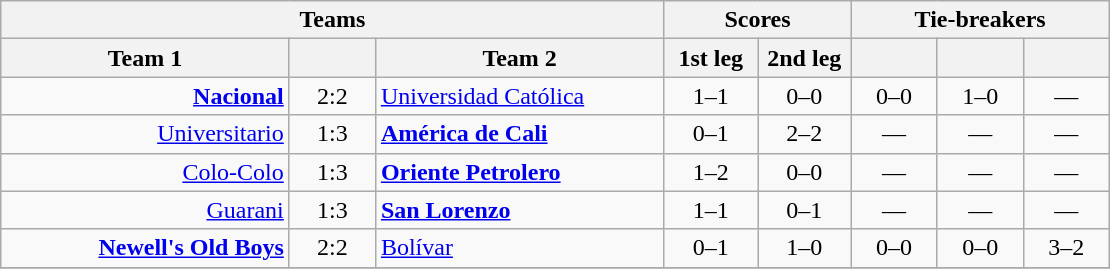<table class="wikitable" style="text-align: center;">
<tr>
<th colspan=3>Teams</th>
<th colspan=2>Scores</th>
<th colspan=3>Tie-breakers</th>
</tr>
<tr>
<th width="185">Team 1</th>
<th width="50"></th>
<th width="185">Team 2</th>
<th width="55">1st leg</th>
<th width="55">2nd leg</th>
<th width="50"></th>
<th width="50"></th>
<th width="50"></th>
</tr>
<tr>
<td align=right><strong><a href='#'>Nacional</a></strong> </td>
<td>2:2</td>
<td align=left> <a href='#'>Universidad Católica</a></td>
<td>1–1</td>
<td>0–0</td>
<td>0–0</td>
<td>1–0</td>
<td>—</td>
</tr>
<tr>
<td align=right><a href='#'>Universitario</a> </td>
<td>1:3</td>
<td align=left> <strong><a href='#'>América de Cali</a></strong></td>
<td>0–1</td>
<td>2–2</td>
<td>—</td>
<td>—</td>
<td>—</td>
</tr>
<tr>
<td align=right><a href='#'>Colo-Colo</a> </td>
<td>1:3</td>
<td align=left> <strong><a href='#'>Oriente Petrolero</a></strong></td>
<td>1–2</td>
<td>0–0</td>
<td>—</td>
<td>—</td>
<td>—</td>
</tr>
<tr>
<td align=right><a href='#'>Guarani</a> </td>
<td>1:3</td>
<td align=left> <strong><a href='#'>San Lorenzo</a></strong></td>
<td>1–1</td>
<td>0–1</td>
<td>—</td>
<td>—</td>
<td>—</td>
</tr>
<tr>
<td align=right><strong><a href='#'>Newell's Old Boys</a></strong> </td>
<td>2:2</td>
<td align=left> <a href='#'>Bolívar</a></td>
<td>0–1</td>
<td>1–0</td>
<td>0–0</td>
<td>0–0</td>
<td>3–2</td>
</tr>
<tr>
</tr>
</table>
